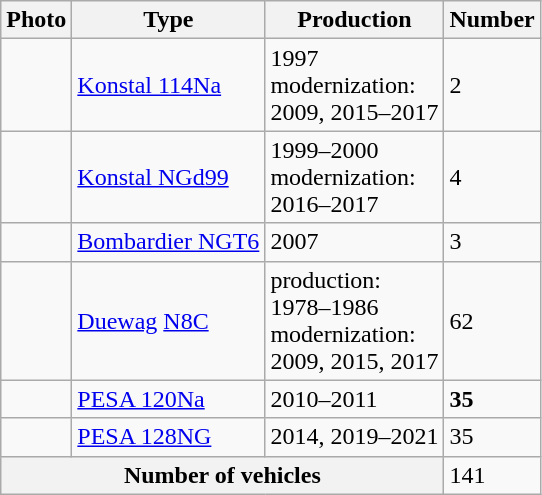<table class="wikitable sortable">
<tr>
<th>Photo</th>
<th>Type</th>
<th>Production</th>
<th>Number</th>
</tr>
<tr>
<td></td>
<td><a href='#'>Konstal 114Na</a></td>
<td>1997<br>modernization:<br>2009, 2015–2017</td>
<td>2</td>
</tr>
<tr>
<td></td>
<td><a href='#'>Konstal NGd99</a></td>
<td>1999–2000<br>modernization:<br>2016–2017</td>
<td>4</td>
</tr>
<tr>
<td></td>
<td><a href='#'>Bombardier NGT6</a></td>
<td>2007</td>
<td>3</td>
</tr>
<tr>
<td></td>
<td><a href='#'>Duewag</a> <a href='#'>N8C</a></td>
<td>production:<br>1978–1986<br>modernization:<br>2009, 2015, 2017</td>
<td>62</td>
</tr>
<tr>
<td></td>
<td><a href='#'>PESA 120Na</a></td>
<td>2010–2011</td>
<td><strong>35</strong></td>
</tr>
<tr>
<td></td>
<td><a href='#'>PESA 128NG</a></td>
<td>2014, 2019–2021</td>
<td>35</td>
</tr>
<tr>
<th colspan="3">Number of vehicles</th>
<td>141</td>
</tr>
</table>
